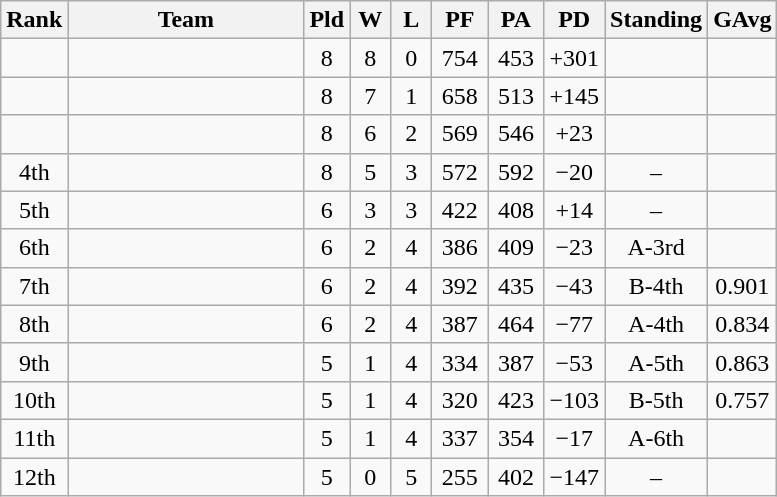<table class=wikitable>
<tr>
<th>Rank</th>
<th width=150px>Team</th>
<th width=20px>Pld</th>
<th width=20px>W</th>
<th width=20px>L</th>
<th width=30px>PF</th>
<th width=30px>PA</th>
<th width=30px>PD</th>
<th>Standing</th>
<th>GAvg</th>
</tr>
<tr align=center>
<td></td>
<td align=left></td>
<td>8</td>
<td>8</td>
<td>0</td>
<td>754</td>
<td>453</td>
<td>+301</td>
<td></td>
<td></td>
</tr>
<tr align=center>
<td></td>
<td align=left></td>
<td>8</td>
<td>7</td>
<td>1</td>
<td>658</td>
<td>513</td>
<td>+145</td>
<td></td>
<td></td>
</tr>
<tr align=center>
<td></td>
<td align=left></td>
<td>8</td>
<td>6</td>
<td>2</td>
<td>569</td>
<td>546</td>
<td>+23</td>
<td></td>
<td></td>
</tr>
<tr align=center>
<td>4th</td>
<td align=left></td>
<td>8</td>
<td>5</td>
<td>3</td>
<td>572</td>
<td>592</td>
<td>−20</td>
<td>–</td>
<td></td>
</tr>
<tr align=center>
<td>5th</td>
<td align=left></td>
<td>6</td>
<td>3</td>
<td>3</td>
<td>422</td>
<td>408</td>
<td>+14</td>
<td>–</td>
<td></td>
</tr>
<tr align=center>
<td>6th</td>
<td align=left></td>
<td>6</td>
<td>2</td>
<td>4</td>
<td>386</td>
<td>409</td>
<td>−23</td>
<td>A-3rd</td>
<td></td>
</tr>
<tr align=center>
<td>7th</td>
<td align=left></td>
<td>6</td>
<td>2</td>
<td>4</td>
<td>392</td>
<td>435</td>
<td>−43</td>
<td>B-4th</td>
<td>0.901</td>
</tr>
<tr align=center>
<td>8th</td>
<td align=left></td>
<td>6</td>
<td>2</td>
<td>4</td>
<td>387</td>
<td>464</td>
<td>−77</td>
<td>A-4th</td>
<td>0.834</td>
</tr>
<tr align=center>
<td>9th</td>
<td align=left></td>
<td>5</td>
<td>1</td>
<td>4</td>
<td>334</td>
<td>387</td>
<td>−53</td>
<td>A-5th</td>
<td>0.863</td>
</tr>
<tr align=center>
<td>10th</td>
<td align=left></td>
<td>5</td>
<td>1</td>
<td>4</td>
<td>320</td>
<td>423</td>
<td>−103</td>
<td>B-5th</td>
<td>0.757</td>
</tr>
<tr align=center>
<td>11th</td>
<td align=left></td>
<td>5</td>
<td>1</td>
<td>4</td>
<td>337</td>
<td>354</td>
<td>−17</td>
<td>A-6th</td>
<td></td>
</tr>
<tr align=center>
<td>12th</td>
<td align=left></td>
<td>5</td>
<td>0</td>
<td>5</td>
<td>255</td>
<td>402</td>
<td>−147</td>
<td>–</td>
<td></td>
</tr>
</table>
